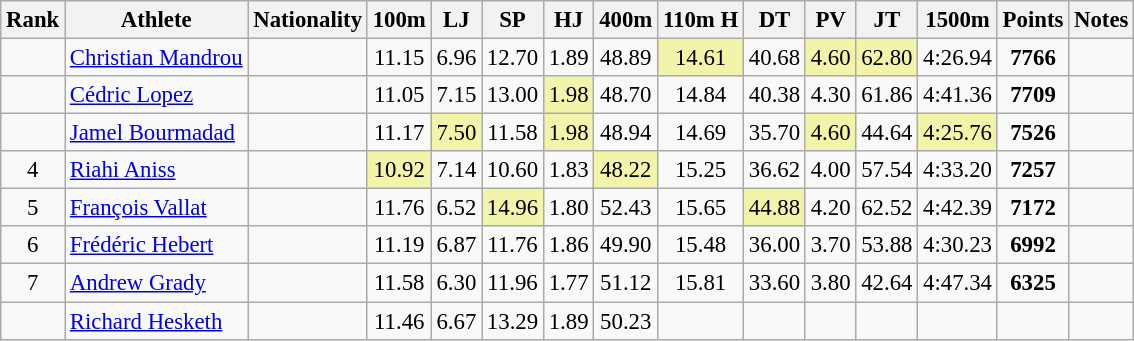<table class="wikitable sortable" style=" text-align:center;font-size:95%">
<tr>
<th>Rank</th>
<th>Athlete</th>
<th>Nationality</th>
<th>100m</th>
<th>LJ</th>
<th>SP</th>
<th>HJ</th>
<th>400m</th>
<th>110m H</th>
<th>DT</th>
<th>PV</th>
<th>JT</th>
<th>1500m</th>
<th>Points</th>
<th>Notes</th>
</tr>
<tr>
<td></td>
<td align=left><a href='#'>Christian Mandrou</a></td>
<td align=left></td>
<td>11.15</td>
<td>6.96</td>
<td>12.70</td>
<td>1.89</td>
<td>48.89</td>
<td bgcolor=#F2F5A9>14.61</td>
<td>40.68</td>
<td bgcolor=#F2F5A9>4.60</td>
<td bgcolor=#F2F5A9>62.80</td>
<td>4:26.94</td>
<td><strong>7766</strong></td>
<td></td>
</tr>
<tr>
<td></td>
<td align=left><a href='#'>Cédric Lopez</a></td>
<td align=left></td>
<td>11.05</td>
<td>7.15</td>
<td>13.00</td>
<td bgcolor=#F2F5A9>1.98</td>
<td>48.70</td>
<td>14.84</td>
<td>40.38</td>
<td>4.30</td>
<td>61.86</td>
<td>4:41.36</td>
<td><strong>7709</strong></td>
<td></td>
</tr>
<tr>
<td></td>
<td align=left><a href='#'>Jamel Bourmadad</a></td>
<td align=left></td>
<td>11.17</td>
<td bgcolor=#F2F5A9>7.50</td>
<td>11.58</td>
<td bgcolor=#F2F5A9>1.98</td>
<td>48.94</td>
<td>14.69</td>
<td>35.70</td>
<td bgcolor=#F2F5A9>4.60</td>
<td>44.64</td>
<td bgcolor=#F2F5A9>4:25.76</td>
<td><strong>7526</strong></td>
<td></td>
</tr>
<tr>
<td>4</td>
<td align=left><a href='#'>Riahi Aniss</a></td>
<td align=left></td>
<td bgcolor=#F2F5A9>10.92</td>
<td>7.14</td>
<td>10.60</td>
<td>1.83</td>
<td bgcolor=#F2F5A9>48.22</td>
<td>15.25</td>
<td>36.62</td>
<td>4.00</td>
<td>57.54</td>
<td>4:33.20</td>
<td><strong>7257</strong></td>
<td></td>
</tr>
<tr>
<td>5</td>
<td align=left><a href='#'>François Vallat</a></td>
<td align=left></td>
<td>11.76</td>
<td>6.52</td>
<td bgcolor=#F2F5A9>14.96</td>
<td>1.80</td>
<td>52.43</td>
<td>15.65</td>
<td bgcolor=#F2F5A9>44.88</td>
<td>4.20</td>
<td>62.52</td>
<td>4:42.39</td>
<td><strong>7172</strong></td>
<td></td>
</tr>
<tr>
<td>6</td>
<td align=left><a href='#'>Frédéric Hebert</a></td>
<td align=left></td>
<td>11.19</td>
<td>6.87</td>
<td>11.76</td>
<td>1.86</td>
<td>49.90</td>
<td>15.48</td>
<td>36.00</td>
<td>3.70</td>
<td>53.88</td>
<td>4:30.23</td>
<td><strong>6992</strong></td>
<td></td>
</tr>
<tr>
<td>7</td>
<td align=left><a href='#'>Andrew Grady</a></td>
<td align=left></td>
<td>11.58</td>
<td>6.30</td>
<td>11.96</td>
<td>1.77</td>
<td>51.12</td>
<td>15.81</td>
<td>33.60</td>
<td>3.80</td>
<td>42.64</td>
<td>4:47.34</td>
<td><strong>6325</strong></td>
<td></td>
</tr>
<tr>
<td></td>
<td align=left><a href='#'>Richard Hesketh</a></td>
<td align=left></td>
<td>11.46</td>
<td>6.67</td>
<td>13.29</td>
<td>1.89</td>
<td>50.23</td>
<td></td>
<td></td>
<td></td>
<td></td>
<td></td>
<td><strong></strong></td>
<td></td>
</tr>
</table>
